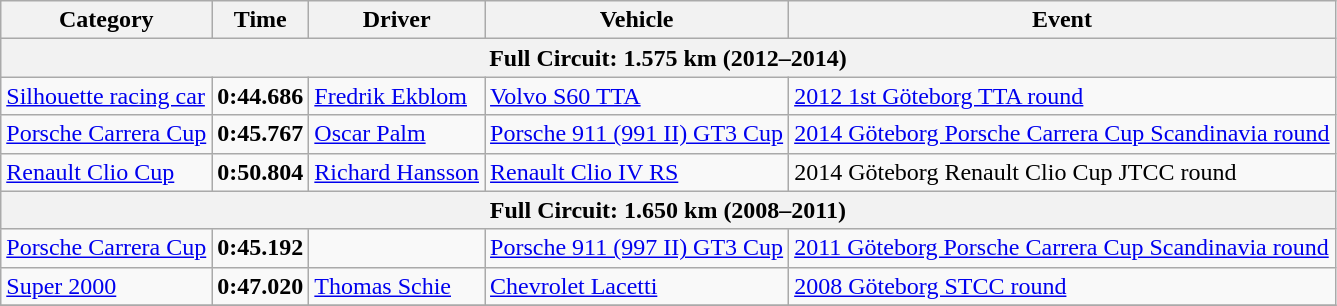<table class="wikitable">
<tr>
<th>Category</th>
<th>Time</th>
<th>Driver</th>
<th>Vehicle</th>
<th>Event</th>
</tr>
<tr>
<th colspan=5>Full Circuit: 1.575 km (2012–2014)</th>
</tr>
<tr>
<td><a href='#'>Silhouette racing car</a></td>
<td><strong>0:44.686</strong></td>
<td><a href='#'>Fredrik Ekblom</a></td>
<td><a href='#'>Volvo S60 TTA</a></td>
<td><a href='#'>2012 1st Göteborg TTA round</a></td>
</tr>
<tr>
<td><a href='#'>Porsche Carrera Cup</a></td>
<td><strong>0:45.767</strong></td>
<td><a href='#'>Oscar Palm</a></td>
<td><a href='#'>Porsche 911 (991 II) GT3 Cup</a></td>
<td><a href='#'>2014 Göteborg Porsche Carrera Cup Scandinavia round</a></td>
</tr>
<tr>
<td><a href='#'>Renault Clio Cup</a></td>
<td><strong>0:50.804</strong></td>
<td><a href='#'>Richard Hansson</a></td>
<td><a href='#'>Renault Clio IV RS</a></td>
<td>2014 Göteborg Renault Clio Cup JTCC round</td>
</tr>
<tr>
<th colspan=5>Full Circuit: 1.650 km (2008–2011)</th>
</tr>
<tr>
<td><a href='#'>Porsche Carrera Cup</a></td>
<td><strong>0:45.192</strong></td>
<td></td>
<td><a href='#'>Porsche 911 (997 II) GT3 Cup</a></td>
<td><a href='#'>2011 Göteborg Porsche Carrera Cup Scandinavia round</a></td>
</tr>
<tr>
<td><a href='#'>Super 2000</a></td>
<td><strong>0:47.020</strong></td>
<td><a href='#'>Thomas Schie</a></td>
<td><a href='#'>Chevrolet Lacetti</a></td>
<td><a href='#'>2008 Göteborg STCC round</a></td>
</tr>
<tr>
</tr>
</table>
